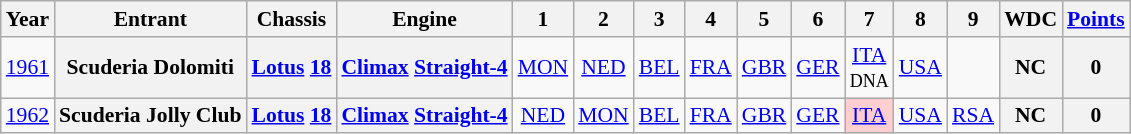<table class="wikitable" style="text-align:center; font-size:90%">
<tr>
<th>Year</th>
<th>Entrant</th>
<th>Chassis</th>
<th>Engine</th>
<th>1</th>
<th>2</th>
<th>3</th>
<th>4</th>
<th>5</th>
<th>6</th>
<th>7</th>
<th>8</th>
<th>9</th>
<th>WDC</th>
<th><a href='#'>Points</a></th>
</tr>
<tr>
<td><a href='#'>1961</a></td>
<th>Scuderia Dolomiti</th>
<th><a href='#'>Lotus</a> <a href='#'>18</a></th>
<th><a href='#'>Climax</a> <a href='#'>Straight-4</a></th>
<td><a href='#'>MON</a></td>
<td><a href='#'>NED</a></td>
<td><a href='#'>BEL</a></td>
<td><a href='#'>FRA</a></td>
<td><a href='#'>GBR</a></td>
<td><a href='#'>GER</a></td>
<td><a href='#'>ITA</a><br><small>DNA</small></td>
<td><a href='#'>USA</a></td>
<td></td>
<th>NC</th>
<th>0</th>
</tr>
<tr>
<td><a href='#'>1962</a></td>
<th>Scuderia Jolly Club</th>
<th><a href='#'>Lotus</a> <a href='#'>18</a></th>
<th><a href='#'>Climax</a> <a href='#'>Straight-4</a></th>
<td><a href='#'>NED</a></td>
<td><a href='#'>MON</a></td>
<td><a href='#'>BEL</a></td>
<td><a href='#'>FRA</a></td>
<td><a href='#'>GBR</a></td>
<td><a href='#'>GER</a></td>
<td style="background:#FFCFCF;"><a href='#'>ITA</a><br></td>
<td><a href='#'>USA</a></td>
<td><a href='#'>RSA</a></td>
<th>NC</th>
<th>0</th>
</tr>
</table>
